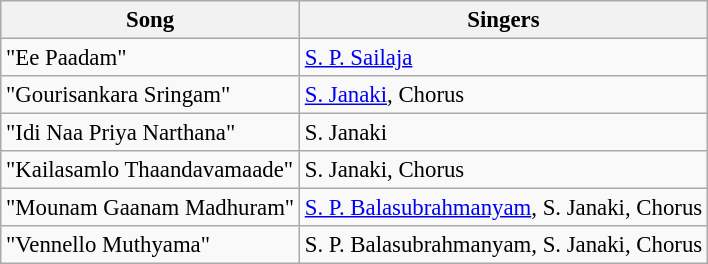<table class="wikitable" style="font-size:95%;">
<tr>
<th>Song</th>
<th>Singers</th>
</tr>
<tr>
<td>"Ee Paadam"</td>
<td><a href='#'>S. P. Sailaja</a></td>
</tr>
<tr>
<td>"Gourisankara Sringam"</td>
<td><a href='#'>S. Janaki</a>, Chorus</td>
</tr>
<tr>
<td>"Idi Naa Priya Narthana"</td>
<td>S. Janaki</td>
</tr>
<tr>
<td>"Kailasamlo Thaandavamaade"</td>
<td>S. Janaki, Chorus</td>
</tr>
<tr>
<td>"Mounam Gaanam Madhuram"</td>
<td><a href='#'>S. P. Balasubrahmanyam</a>, S. Janaki, Chorus</td>
</tr>
<tr>
<td>"Vennello Muthyama"</td>
<td>S. P. Balasubrahmanyam, S. Janaki, Chorus</td>
</tr>
</table>
